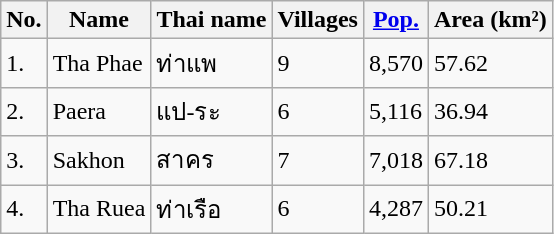<table class="wikitable">
<tr>
<th>No.</th>
<th>Name</th>
<th>Thai name</th>
<th>Villages</th>
<th><a href='#'>Pop.</a></th>
<th>Area (km²)</th>
</tr>
<tr>
<td>1.</td>
<td>Tha Phae</td>
<td>ท่าแพ</td>
<td>9</td>
<td>8,570</td>
<td>57.62</td>
</tr>
<tr>
<td>2.</td>
<td>Paera</td>
<td>แป-ระ</td>
<td>6</td>
<td>5,116</td>
<td>36.94</td>
</tr>
<tr>
<td>3.</td>
<td>Sakhon</td>
<td>สาคร</td>
<td>7</td>
<td>7,018</td>
<td>67.18</td>
</tr>
<tr>
<td>4.</td>
<td>Tha Ruea</td>
<td>ท่าเรือ</td>
<td>6</td>
<td>4,287</td>
<td>50.21</td>
</tr>
</table>
